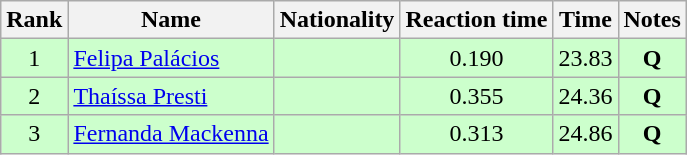<table class="wikitable sortable" style="text-align:center">
<tr>
<th>Rank</th>
<th>Name</th>
<th>Nationality</th>
<th>Reaction time</th>
<th>Time</th>
<th>Notes</th>
</tr>
<tr bgcolor=ccffcc>
<td>1</td>
<td align=left><a href='#'>Felipa Palácios</a></td>
<td align=left></td>
<td>0.190</td>
<td>23.83</td>
<td><strong>Q</strong></td>
</tr>
<tr bgcolor=ccffcc>
<td>2</td>
<td align=left><a href='#'>Thaíssa Presti</a></td>
<td align=left></td>
<td>0.355</td>
<td>24.36</td>
<td><strong>Q</strong></td>
</tr>
<tr bgcolor=ccffcc>
<td>3</td>
<td align=left><a href='#'>Fernanda Mackenna</a></td>
<td align=left></td>
<td>0.313</td>
<td>24.86</td>
<td><strong>Q</strong></td>
</tr>
</table>
